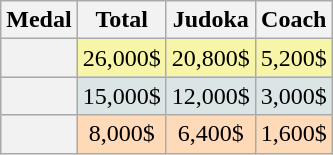<table class=wikitable style="text-align:center;">
<tr>
<th>Medal</th>
<th>Total</th>
<th>Judoka</th>
<th>Coach</th>
</tr>
<tr bgcolor=F7F6A8>
<th></th>
<td>26,000$</td>
<td>20,800$</td>
<td>5,200$</td>
</tr>
<tr bgcolor=DCE5E5>
<th></th>
<td>15,000$</td>
<td>12,000$</td>
<td>3,000$</td>
</tr>
<tr bgcolor=FFDAB9>
<th></th>
<td>8,000$</td>
<td>6,400$</td>
<td>1,600$</td>
</tr>
</table>
